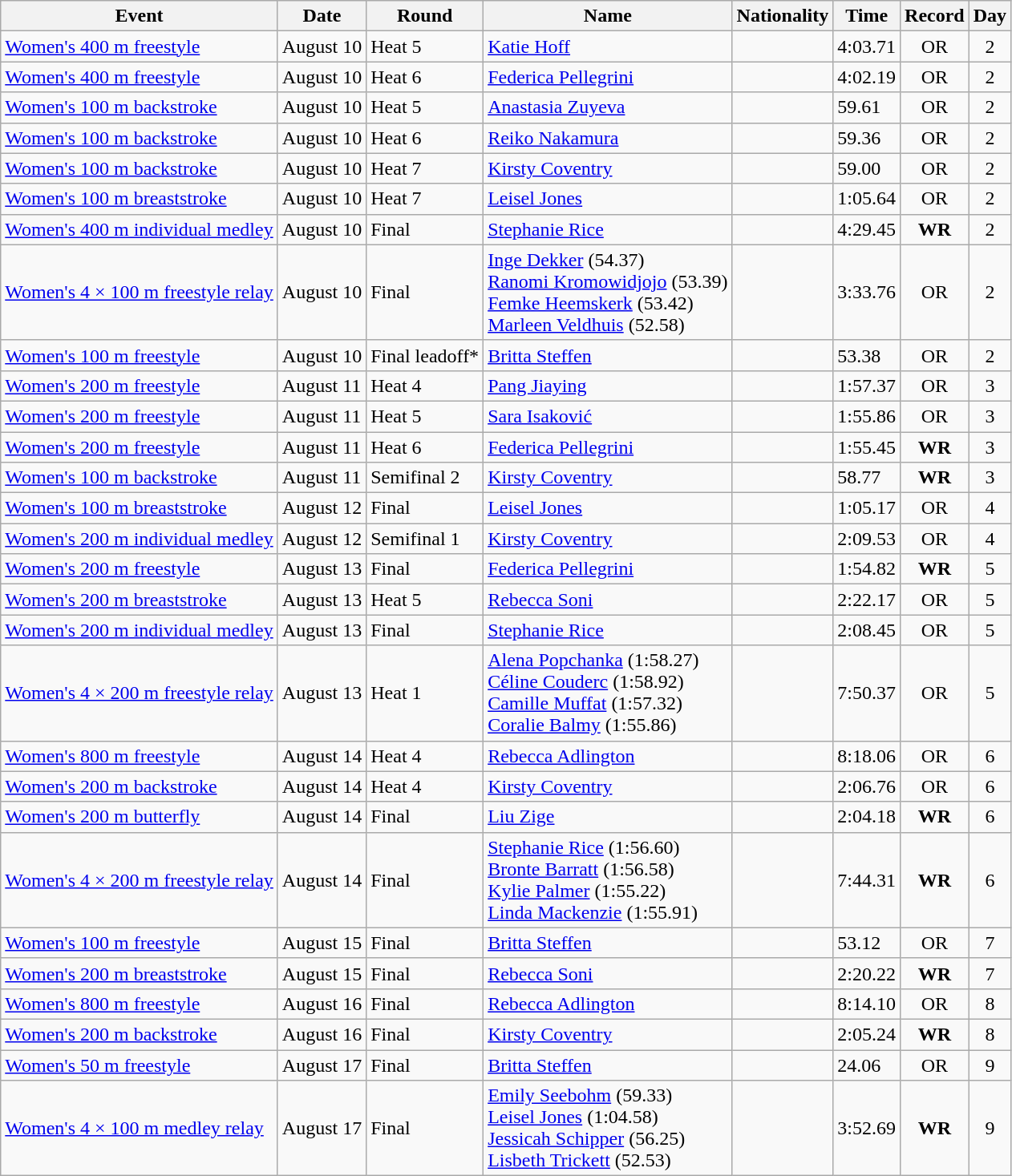<table class="wikitable sortable">
<tr>
<th>Event</th>
<th>Date</th>
<th>Round</th>
<th>Name</th>
<th>Nationality</th>
<th>Time</th>
<th>Record</th>
<th>Day</th>
</tr>
<tr>
<td><a href='#'>Women's 400 m freestyle</a></td>
<td>August 10</td>
<td>Heat 5</td>
<td><a href='#'>Katie Hoff</a></td>
<td></td>
<td>4:03.71</td>
<td align=center>OR</td>
<td align=center>2</td>
</tr>
<tr>
<td><a href='#'>Women's 400 m freestyle</a></td>
<td>August 10</td>
<td>Heat 6</td>
<td><a href='#'>Federica Pellegrini</a></td>
<td></td>
<td>4:02.19</td>
<td align=center>OR</td>
<td align=center>2</td>
</tr>
<tr>
<td><a href='#'>Women's 100 m backstroke</a></td>
<td>August 10</td>
<td>Heat 5</td>
<td><a href='#'>Anastasia Zuyeva</a></td>
<td align=left></td>
<td>59.61</td>
<td align=center>OR</td>
<td align=center>2</td>
</tr>
<tr>
<td><a href='#'>Women's 100 m backstroke</a></td>
<td>August 10</td>
<td>Heat 6</td>
<td><a href='#'>Reiko Nakamura</a></td>
<td></td>
<td>59.36</td>
<td align=center>OR</td>
<td align=center>2</td>
</tr>
<tr>
<td><a href='#'>Women's 100 m backstroke</a></td>
<td>August 10</td>
<td>Heat 7</td>
<td><a href='#'>Kirsty Coventry</a></td>
<td></td>
<td>59.00</td>
<td align=center>OR</td>
<td align=center>2</td>
</tr>
<tr>
<td><a href='#'>Women's 100 m breaststroke</a></td>
<td>August 10</td>
<td>Heat 7</td>
<td><a href='#'>Leisel Jones</a></td>
<td></td>
<td>1:05.64</td>
<td align=center>OR</td>
<td align=center>2</td>
</tr>
<tr>
<td><a href='#'>Women's 400 m individual medley</a></td>
<td>August 10</td>
<td>Final</td>
<td><a href='#'>Stephanie Rice</a></td>
<td></td>
<td>4:29.45</td>
<td align=center><strong>WR</strong></td>
<td align=center>2</td>
</tr>
<tr>
<td><a href='#'>Women's 4 × 100 m freestyle relay</a></td>
<td>August 10</td>
<td>Final</td>
<td><a href='#'>Inge Dekker</a> (54.37)<br> <a href='#'>Ranomi Kromowidjojo</a> (53.39)<br><a href='#'>Femke Heemskerk</a> (53.42)<br><a href='#'>Marleen Veldhuis</a> (52.58)</td>
<td></td>
<td>3:33.76</td>
<td align=center>OR</td>
<td align=center>2</td>
</tr>
<tr>
<td><a href='#'>Women's 100 m freestyle</a></td>
<td>August 10</td>
<td>Final leadoff*</td>
<td><a href='#'>Britta Steffen</a></td>
<td></td>
<td>53.38</td>
<td align=center>OR</td>
<td align=center>2</td>
</tr>
<tr>
<td><a href='#'>Women's 200 m freestyle</a></td>
<td>August 11</td>
<td>Heat 4</td>
<td><a href='#'>Pang Jiaying</a></td>
<td></td>
<td>1:57.37</td>
<td align=center>OR</td>
<td align=center>3</td>
</tr>
<tr>
<td><a href='#'>Women's 200 m freestyle</a></td>
<td>August 11</td>
<td>Heat 5</td>
<td><a href='#'>Sara Isaković</a></td>
<td></td>
<td>1:55.86</td>
<td align=center>OR</td>
<td align=center>3</td>
</tr>
<tr>
<td><a href='#'>Women's 200 m freestyle</a></td>
<td>August 11</td>
<td>Heat 6</td>
<td><a href='#'>Federica Pellegrini</a></td>
<td></td>
<td>1:55.45</td>
<td align=center><strong>WR</strong></td>
<td align=center>3</td>
</tr>
<tr>
<td><a href='#'>Women's 100 m backstroke</a></td>
<td>August 11</td>
<td>Semifinal 2</td>
<td><a href='#'>Kirsty Coventry</a></td>
<td></td>
<td>58.77</td>
<td align=center><strong>WR</strong></td>
<td align=center>3</td>
</tr>
<tr>
<td><a href='#'>Women's 100 m breaststroke</a></td>
<td>August 12</td>
<td>Final</td>
<td><a href='#'>Leisel Jones</a></td>
<td></td>
<td>1:05.17</td>
<td align=center>OR</td>
<td align=center>4</td>
</tr>
<tr>
<td><a href='#'>Women's 200 m individual medley</a></td>
<td>August 12</td>
<td>Semifinal 1</td>
<td><a href='#'>Kirsty Coventry</a></td>
<td align=left></td>
<td>2:09.53</td>
<td align=center>OR</td>
<td align=center>4</td>
</tr>
<tr>
<td><a href='#'>Women's 200 m freestyle</a></td>
<td>August 13</td>
<td>Final</td>
<td><a href='#'>Federica Pellegrini</a></td>
<td></td>
<td>1:54.82</td>
<td align=center><strong>WR</strong></td>
<td align=center>5</td>
</tr>
<tr>
<td><a href='#'>Women's 200 m breaststroke</a></td>
<td>August 13</td>
<td>Heat 5</td>
<td><a href='#'>Rebecca Soni</a></td>
<td></td>
<td>2:22.17</td>
<td align=center>OR</td>
<td align=center>5</td>
</tr>
<tr>
<td><a href='#'>Women's 200 m individual medley</a></td>
<td>August 13</td>
<td>Final</td>
<td><a href='#'>Stephanie Rice</a></td>
<td></td>
<td>2:08.45</td>
<td align=center>OR</td>
<td align=center>5</td>
</tr>
<tr>
<td><a href='#'>Women's 4 × 200 m freestyle relay</a></td>
<td>August 13</td>
<td>Heat 1</td>
<td><a href='#'>Alena Popchanka</a> (1:58.27)<br><a href='#'>Céline Couderc</a> (1:58.92)<br><a href='#'>Camille Muffat</a> (1:57.32)<br><a href='#'>Coralie Balmy</a> (1:55.86)</td>
<td></td>
<td>7:50.37</td>
<td align=center>OR</td>
<td align=center>5</td>
</tr>
<tr>
<td><a href='#'>Women's 800 m freestyle</a></td>
<td>August 14</td>
<td>Heat 4</td>
<td><a href='#'>Rebecca Adlington</a></td>
<td></td>
<td>8:18.06</td>
<td align=center>OR</td>
<td align=center>6</td>
</tr>
<tr>
<td><a href='#'>Women's 200 m backstroke</a></td>
<td>August 14</td>
<td>Heat 4</td>
<td><a href='#'>Kirsty Coventry</a></td>
<td></td>
<td>2:06.76</td>
<td align=center>OR</td>
<td align=center>6</td>
</tr>
<tr>
<td><a href='#'>Women's 200 m butterfly</a></td>
<td>August 14</td>
<td>Final</td>
<td><a href='#'>Liu Zige</a></td>
<td></td>
<td>2:04.18</td>
<td align=center><strong>WR</strong></td>
<td align=center>6</td>
</tr>
<tr>
<td><a href='#'>Women's 4 × 200 m freestyle relay</a></td>
<td>August 14</td>
<td>Final</td>
<td><a href='#'>Stephanie Rice</a> (1:56.60)<br><a href='#'>Bronte Barratt</a> (1:56.58)<br><a href='#'>Kylie Palmer</a> (1:55.22)<br><a href='#'>Linda Mackenzie</a> (1:55.91)</td>
<td></td>
<td>7:44.31</td>
<td align=center><strong>WR</strong></td>
<td align=center>6</td>
</tr>
<tr>
<td><a href='#'>Women's 100 m freestyle</a></td>
<td>August 15</td>
<td>Final</td>
<td><a href='#'>Britta Steffen</a></td>
<td></td>
<td>53.12</td>
<td align=center>OR</td>
<td align=center>7</td>
</tr>
<tr>
<td><a href='#'>Women's 200 m breaststroke</a></td>
<td>August 15</td>
<td>Final</td>
<td><a href='#'>Rebecca Soni</a></td>
<td></td>
<td>2:20.22</td>
<td align=center><strong>WR</strong></td>
<td align=center>7</td>
</tr>
<tr>
<td><a href='#'>Women's 800 m freestyle</a></td>
<td>August 16</td>
<td>Final</td>
<td><a href='#'>Rebecca Adlington</a></td>
<td></td>
<td>8:14.10</td>
<td align=center>OR</td>
<td align=center>8</td>
</tr>
<tr>
<td><a href='#'>Women's 200 m backstroke</a></td>
<td>August 16</td>
<td>Final</td>
<td><a href='#'>Kirsty Coventry</a></td>
<td></td>
<td>2:05.24</td>
<td align=center><strong>WR</strong></td>
<td align=center>8</td>
</tr>
<tr>
<td><a href='#'>Women's 50 m freestyle</a></td>
<td>August 17</td>
<td>Final</td>
<td><a href='#'>Britta Steffen</a></td>
<td></td>
<td>24.06</td>
<td align=center>OR</td>
<td align=center>9</td>
</tr>
<tr>
<td><a href='#'>Women's 4 × 100 m medley relay</a></td>
<td>August 17</td>
<td>Final</td>
<td><a href='#'>Emily Seebohm</a> (59.33)<br> <a href='#'>Leisel Jones</a> (1:04.58)<br><a href='#'>Jessicah Schipper</a> (56.25)<br><a href='#'>Lisbeth Trickett</a>  (52.53)</td>
<td></td>
<td>3:52.69</td>
<td align=center><strong>WR</strong></td>
<td align=center>9</td>
</tr>
</table>
